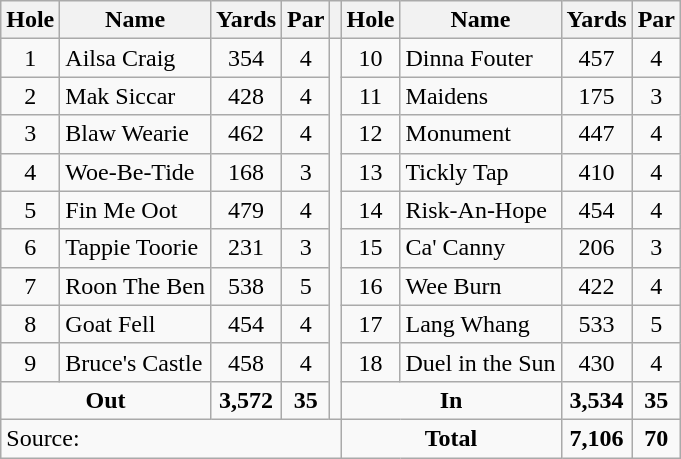<table class=wikitable>
<tr>
<th>Hole</th>
<th>Name</th>
<th>Yards</th>
<th>Par</th>
<th></th>
<th>Hole</th>
<th>Name</th>
<th>Yards</th>
<th>Par</th>
</tr>
<tr>
<td align=center>1</td>
<td>Ailsa Craig</td>
<td align=center>354</td>
<td align=center>4</td>
<td rowspan=10></td>
<td align=center>10</td>
<td>Dinna Fouter</td>
<td align=center>457</td>
<td align="center">4</td>
</tr>
<tr>
<td align=center>2</td>
<td>Mak Siccar</td>
<td align=center>428</td>
<td align=center>4</td>
<td align=center>11</td>
<td>Maidens</td>
<td align=center>175</td>
<td align=center>3</td>
</tr>
<tr>
<td align=center>3</td>
<td>Blaw Wearie</td>
<td align=center>462</td>
<td align="center">4</td>
<td align=center>12</td>
<td>Monument</td>
<td align=center>447</td>
<td align="center">4</td>
</tr>
<tr>
<td align=center>4</td>
<td>Woe-Be-Tide</td>
<td align=center>168</td>
<td align="center">3</td>
<td align=center>13</td>
<td>Tickly Tap</td>
<td align=center>410</td>
<td align=center>4</td>
</tr>
<tr>
<td align=center>5</td>
<td>Fin Me Oot</td>
<td align=center>479</td>
<td align="center">4</td>
<td align=center>14</td>
<td>Risk-An-Hope</td>
<td align=center>454</td>
<td align="center">4</td>
</tr>
<tr>
<td align=center>6</td>
<td>Tappie Toorie</td>
<td align=center>231</td>
<td align=center>3</td>
<td align=center>15</td>
<td>Ca' Canny</td>
<td align=center>206</td>
<td align=center>3</td>
</tr>
<tr>
<td align=center>7</td>
<td>Roon The Ben</td>
<td align=center>538</td>
<td align=center>5</td>
<td align=center>16</td>
<td>Wee Burn</td>
<td align=center>422</td>
<td align="center">4</td>
</tr>
<tr>
<td align=center>8</td>
<td>Goat Fell</td>
<td align=center>454</td>
<td align=center>4</td>
<td align=center>17</td>
<td>Lang Whang</td>
<td align=center>533</td>
<td align="center">5</td>
</tr>
<tr>
<td align=center>9</td>
<td>Bruce's Castle</td>
<td align=center>458</td>
<td align="center">4</td>
<td align=center>18</td>
<td>Duel in the Sun</td>
<td align=center>430</td>
<td align="center">4</td>
</tr>
<tr>
<td colspan=2 align=center><strong>Out</strong></td>
<td align=center><strong>3,572</strong></td>
<td align=center><strong>35</strong></td>
<td colspan=2 align=center><strong>In</strong></td>
<td align=center><strong>3,534</strong></td>
<td align=center><strong>35</strong></td>
</tr>
<tr>
<td colspan=5>Source:</td>
<td colspan="2" align="center"><strong>Total</strong></td>
<td align=center><strong>7,106</strong></td>
<td align=center><strong>70</strong></td>
</tr>
</table>
